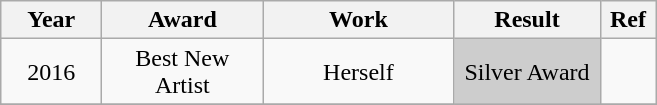<table class="wikitable">
<tr>
<th width=60>Year</th>
<th style="width:100px;">Award</th>
<th style="width:120px;">Work</th>
<th width="90">Result</th>
<th width="30">Ref</th>
</tr>
<tr align="center">
<td>2016</td>
<td>Best New Artist</td>
<td>Herself</td>
<td style="background: #cdcdcd"><div>Silver Award</div></td>
<td></td>
</tr>
<tr align="center">
</tr>
</table>
